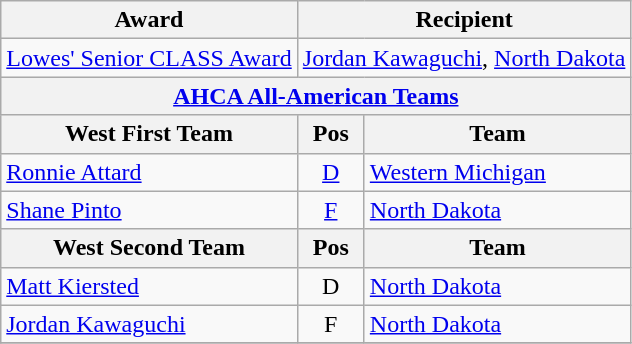<table class="wikitable">
<tr>
<th>Award</th>
<th colspan=2>Recipient</th>
</tr>
<tr>
<td><a href='#'>Lowes' Senior CLASS Award</a></td>
<td colspan=2><a href='#'>Jordan Kawaguchi</a>, <a href='#'>North Dakota</a></td>
</tr>
<tr>
<th colspan=3><a href='#'>AHCA All-American Teams</a></th>
</tr>
<tr>
<th>West First Team</th>
<th>Pos</th>
<th>Team</th>
</tr>
<tr>
<td><a href='#'>Ronnie Attard</a></td>
<td align=center><a href='#'>D</a></td>
<td><a href='#'>Western Michigan</a></td>
</tr>
<tr>
<td><a href='#'>Shane Pinto</a></td>
<td align=center><a href='#'>F</a></td>
<td><a href='#'>North Dakota</a></td>
</tr>
<tr>
<th>West Second Team</th>
<th>Pos</th>
<th>Team</th>
</tr>
<tr>
<td><a href='#'>Matt Kiersted</a></td>
<td align=center>D</td>
<td><a href='#'>North Dakota</a></td>
</tr>
<tr>
<td><a href='#'>Jordan Kawaguchi</a></td>
<td align=center>F</td>
<td><a href='#'>North Dakota</a></td>
</tr>
<tr>
</tr>
</table>
